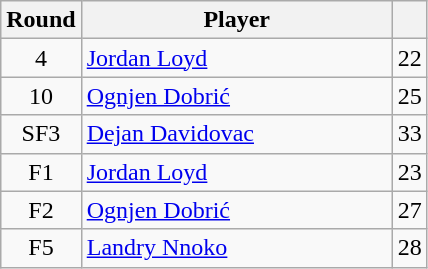<table class="wikitable sortable" style="text-align: center;">
<tr>
<th>Round</th>
<th style="width:200px;">Player</th>
<th><a href='#'></a></th>
</tr>
<tr>
<td>4</td>
<td style="text-align:left"> <a href='#'>Jordan Loyd</a></td>
<td>22</td>
</tr>
<tr>
<td>10</td>
<td style="text-align:left"> <a href='#'>Ognjen Dobrić</a></td>
<td>25</td>
</tr>
<tr>
<td>SF3</td>
<td style="text-align:left"> <a href='#'>Dejan Davidovac</a></td>
<td>33</td>
</tr>
<tr>
<td>F1</td>
<td style="text-align:left"> <a href='#'>Jordan Loyd</a></td>
<td>23</td>
</tr>
<tr>
<td>F2</td>
<td style="text-align:left"> <a href='#'>Ognjen Dobrić</a></td>
<td>27</td>
</tr>
<tr>
<td>F5</td>
<td style="text-align:left"> <a href='#'>Landry Nnoko</a></td>
<td>28</td>
</tr>
</table>
